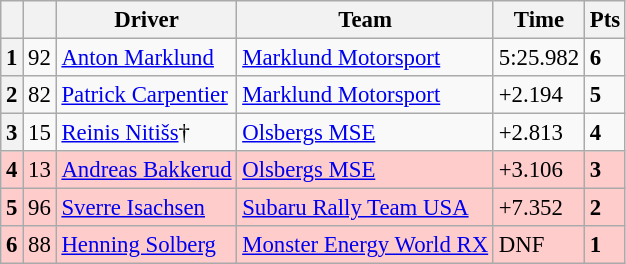<table class=wikitable style="font-size:95%">
<tr>
<th></th>
<th></th>
<th>Driver</th>
<th>Team</th>
<th>Time</th>
<th>Pts</th>
</tr>
<tr>
<th>1</th>
<td>92</td>
<td> <a href='#'>Anton Marklund</a></td>
<td><a href='#'>Marklund Motorsport</a></td>
<td>5:25.982</td>
<td><strong>6</strong></td>
</tr>
<tr>
<th>2</th>
<td>82</td>
<td> <a href='#'>Patrick Carpentier</a></td>
<td><a href='#'>Marklund Motorsport</a></td>
<td>+2.194</td>
<td><strong>5</strong></td>
</tr>
<tr>
<th>3</th>
<td>15</td>
<td> <a href='#'>Reinis Nitišs</a>†</td>
<td><a href='#'>Olsbergs MSE</a></td>
<td>+2.813</td>
<td><strong>4</strong></td>
</tr>
<tr>
<th style="background:#ffcccc;">4</th>
<td style="background:#ffcccc;">13</td>
<td style="background:#ffcccc;"> <a href='#'>Andreas Bakkerud</a></td>
<td style="background:#ffcccc;"><a href='#'>Olsbergs MSE</a></td>
<td style="background:#ffcccc;">+3.106</td>
<td style="background:#ffcccc;"><strong>3</strong></td>
</tr>
<tr>
<th style="background:#ffcccc;">5</th>
<td style="background:#ffcccc;">96</td>
<td style="background:#ffcccc;"> <a href='#'>Sverre Isachsen</a></td>
<td style="background:#ffcccc;"><a href='#'>Subaru Rally Team USA</a></td>
<td style="background:#ffcccc;">+7.352</td>
<td style="background:#ffcccc;"><strong>2</strong></td>
</tr>
<tr>
<th style="background:#ffcccc;">6</th>
<td style="background:#ffcccc;">88</td>
<td style="background:#ffcccc;"> <a href='#'>Henning Solberg</a></td>
<td style="background:#ffcccc;"><a href='#'>Monster Energy World RX</a></td>
<td style="background:#ffcccc;">DNF</td>
<td style="background:#ffcccc;"><strong>1</strong></td>
</tr>
</table>
